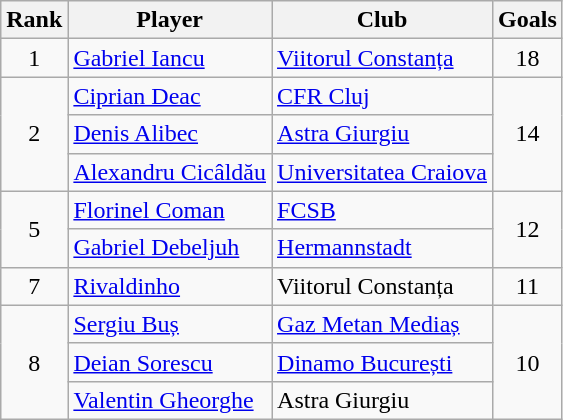<table class="wikitable">
<tr>
<th>Rank</th>
<th>Player</th>
<th>Club</th>
<th>Goals</th>
</tr>
<tr>
<td rowspan=1 align=center>1</td>
<td> <a href='#'>Gabriel Iancu</a></td>
<td><a href='#'>Viitorul Constanța</a></td>
<td rowspan=1 align=center>18</td>
</tr>
<tr>
<td rowspan=3 align=center>2</td>
<td> <a href='#'>Ciprian Deac</a></td>
<td><a href='#'>CFR Cluj</a></td>
<td rowspan=3 align=center>14</td>
</tr>
<tr>
<td> <a href='#'>Denis Alibec</a></td>
<td><a href='#'>Astra Giurgiu</a></td>
</tr>
<tr>
<td> <a href='#'>Alexandru Cicâldău</a></td>
<td><a href='#'>Universitatea Craiova</a></td>
</tr>
<tr>
<td rowspan=2 align=center>5</td>
<td> <a href='#'>Florinel Coman</a></td>
<td><a href='#'>FCSB</a></td>
<td rowspan=2 align=center>12</td>
</tr>
<tr>
<td> <a href='#'>Gabriel Debeljuh</a></td>
<td><a href='#'>Hermannstadt</a></td>
</tr>
<tr>
<td rowspan=1 align=center>7</td>
<td> <a href='#'>Rivaldinho</a></td>
<td>Viitorul Constanța</td>
<td rowspan=1 align=center>11</td>
</tr>
<tr>
<td rowspan=3 align=center>8</td>
<td> <a href='#'>Sergiu Buș</a></td>
<td><a href='#'>Gaz Metan Mediaș</a></td>
<td rowspan=3 align=center>10</td>
</tr>
<tr>
<td> <a href='#'>Deian Sorescu</a></td>
<td><a href='#'>Dinamo București</a></td>
</tr>
<tr>
<td> <a href='#'>Valentin Gheorghe</a></td>
<td>Astra Giurgiu</td>
</tr>
</table>
